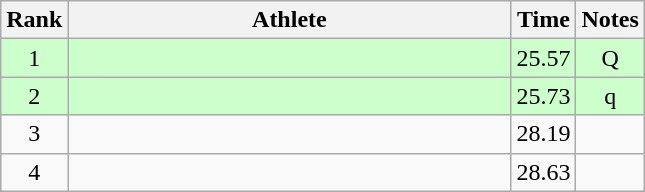<table class="wikitable" style="text-align:center">
<tr>
<th>Rank</th>
<th Style="width:18em">Athlete</th>
<th>Time</th>
<th>Notes</th>
</tr>
<tr style="background:#cfc">
<td>1</td>
<td style="text-align:left"></td>
<td>25.57</td>
<td>Q</td>
</tr>
<tr style="background:#cfc">
<td>2</td>
<td style="text-align:left"></td>
<td>25.73</td>
<td>q</td>
</tr>
<tr>
<td>3</td>
<td style="text-align:left"></td>
<td>28.19</td>
<td></td>
</tr>
<tr>
<td>4</td>
<td style="text-align:left"></td>
<td>28.63</td>
<td></td>
</tr>
</table>
